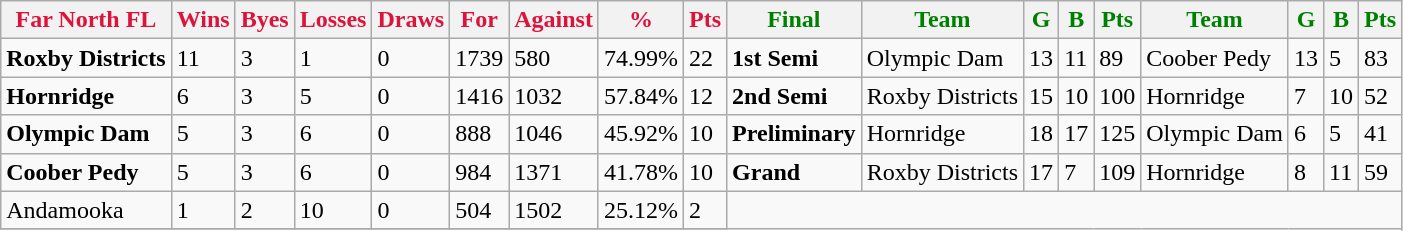<table class="wikitable">
<tr>
<th style="color:crimson">Far North FL</th>
<th style="color:crimson">Wins</th>
<th style="color:crimson">Byes</th>
<th style="color:crimson">Losses</th>
<th style="color:crimson">Draws</th>
<th style="color:crimson">For</th>
<th style="color:crimson">Against</th>
<th style="color:crimson">%</th>
<th style="color:crimson">Pts</th>
<th style="color:green">Final</th>
<th style="color:green">Team</th>
<th style="color:green">G</th>
<th style="color:green">B</th>
<th style="color:green">Pts</th>
<th style="color:green">Team</th>
<th style="color:green">G</th>
<th style="color:green">B</th>
<th style="color:green">Pts</th>
</tr>
<tr>
<td><strong>	Roxby Districts	</strong></td>
<td>11</td>
<td>3</td>
<td>1</td>
<td>0</td>
<td>1739</td>
<td>580</td>
<td>74.99%</td>
<td>22</td>
<td><strong>1st Semi</strong></td>
<td>Olympic Dam</td>
<td>13</td>
<td>11</td>
<td>89</td>
<td>Coober Pedy</td>
<td>13</td>
<td>5</td>
<td>83</td>
</tr>
<tr>
<td><strong>	Hornridge	</strong></td>
<td>6</td>
<td>3</td>
<td>5</td>
<td>0</td>
<td>1416</td>
<td>1032</td>
<td>57.84%</td>
<td>12</td>
<td><strong>2nd Semi</strong></td>
<td>Roxby Districts</td>
<td>15</td>
<td>10</td>
<td>100</td>
<td>Hornridge</td>
<td>7</td>
<td>10</td>
<td>52</td>
</tr>
<tr>
<td><strong>	Olympic Dam	</strong></td>
<td>5</td>
<td>3</td>
<td>6</td>
<td>0</td>
<td>888</td>
<td>1046</td>
<td>45.92%</td>
<td>10</td>
<td><strong>Preliminary</strong></td>
<td>Hornridge</td>
<td>18</td>
<td>17</td>
<td>125</td>
<td>Olympic Dam</td>
<td>6</td>
<td>5</td>
<td>41</td>
</tr>
<tr>
<td><strong>	Coober Pedy	</strong></td>
<td>5</td>
<td>3</td>
<td>6</td>
<td>0</td>
<td>984</td>
<td>1371</td>
<td>41.78%</td>
<td>10</td>
<td><strong>Grand</strong></td>
<td>Roxby Districts</td>
<td>17</td>
<td>7</td>
<td>109</td>
<td>Hornridge</td>
<td>8</td>
<td>11</td>
<td>59</td>
</tr>
<tr>
<td>Andamooka</td>
<td>1</td>
<td>2</td>
<td>10</td>
<td>0</td>
<td>504</td>
<td>1502</td>
<td>25.12%</td>
<td>2</td>
</tr>
<tr>
</tr>
</table>
